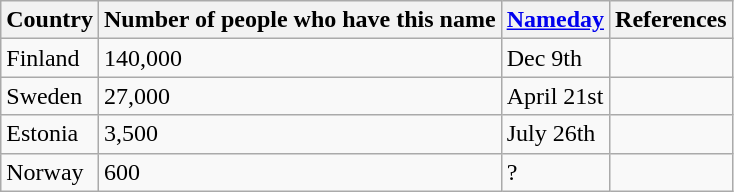<table class="wikitable sortable" border="1">
<tr>
<th scope="col">Country</th>
<th scope="col">Number of people who have this name</th>
<th scope="col"><a href='#'>Nameday</a></th>
<th scope="col">References</th>
</tr>
<tr>
<td>Finland</td>
<td>140,000</td>
<td>Dec 9th</td>
<td></td>
</tr>
<tr>
<td>Sweden</td>
<td>27,000</td>
<td>April 21st</td>
<td></td>
</tr>
<tr>
<td>Estonia</td>
<td>3,500</td>
<td>July 26th</td>
<td></td>
</tr>
<tr>
<td>Norway</td>
<td>600</td>
<td>?</td>
<td></td>
</tr>
</table>
